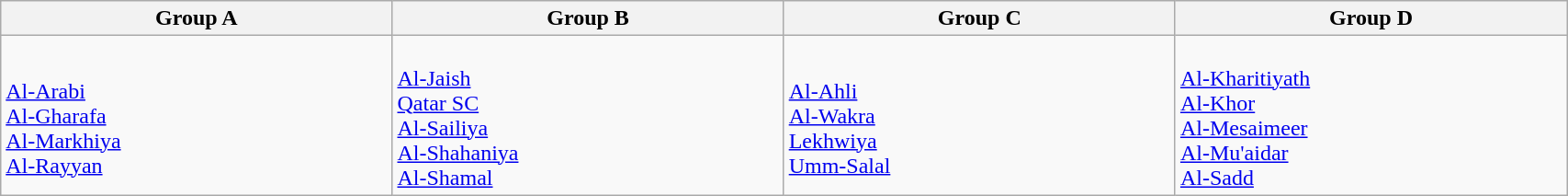<table class="wikitable" width=90%>
<tr>
<th width=20%>Group A</th>
<th width=20%>Group B</th>
<th width=20%>Group C</th>
<th width=20%>Group D</th>
</tr>
<tr>
<td><br><a href='#'>Al-Arabi</a> <br>
<a href='#'>Al-Gharafa</a> <br>
<a href='#'>Al-Markhiya</a> <br>
<a href='#'>Al-Rayyan</a> <br></td>
<td><br><a href='#'>Al-Jaish</a> <br>
<a href='#'>Qatar SC</a> <br>
<a href='#'>Al-Sailiya</a> <br>
<a href='#'>Al-Shahaniya</a>  <br>
<a href='#'>Al-Shamal</a> <br></td>
<td><br><a href='#'>Al-Ahli</a> <br>
<a href='#'>Al-Wakra</a> <br>
<a href='#'>Lekhwiya</a> <br>
<a href='#'>Umm-Salal</a> <br></td>
<td><br><a href='#'>Al-Kharitiyath</a> <br>
<a href='#'>Al-Khor</a> <br>
<a href='#'>Al-Mesaimeer</a> <br>
<a href='#'>Al-Mu'aidar</a> <br>
<a href='#'>Al-Sadd</a> <br></td>
</tr>
</table>
